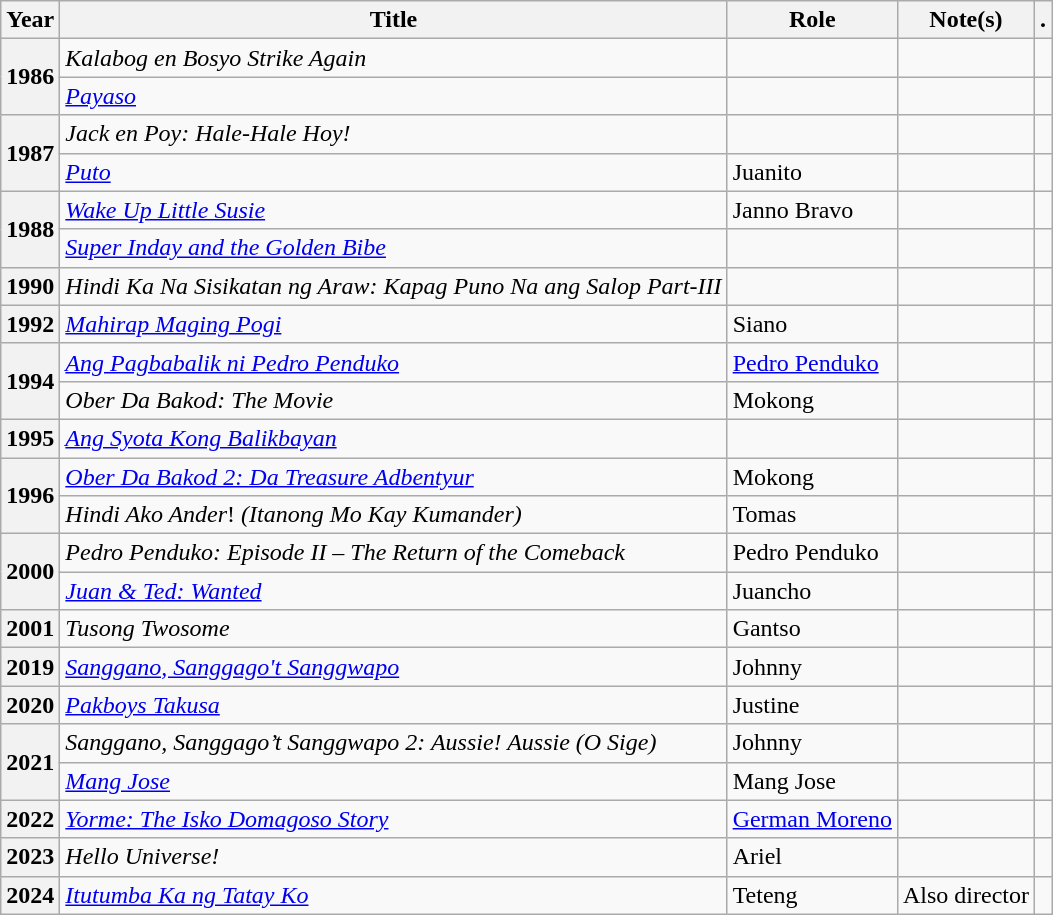<table class="wikitable plainrowheaders sortable">
<tr>
<th scope="col">Year</th>
<th scope="col">Title</th>
<th scope="col" class="unsortable">Role</th>
<th scope="col" class="unsortable">Note(s)</th>
<th scope="col" class="unsortable">.</th>
</tr>
<tr>
<th rowspan="2" scope="row">1986</th>
<td><em>Kalabog en Bosyo Strike Again</em></td>
<td></td>
<td></td>
<td style="text-align:center;"></td>
</tr>
<tr>
<td><em><a href='#'>Payaso</a></em></td>
<td></td>
<td></td>
<td style="text-align:center;"></td>
</tr>
<tr>
<th rowspan="2" scope="row">1987</th>
<td><em>Jack en Poy: Hale-Hale Hoy!</em></td>
<td></td>
<td></td>
<td style="text-align:center;"></td>
</tr>
<tr>
<td><em><a href='#'>Puto</a></em></td>
<td>Juanito</td>
<td></td>
<td style="text-align:center;"></td>
</tr>
<tr>
<th rowspan="2" scope="row">1988</th>
<td><em><a href='#'>Wake Up Little Susie</a></em></td>
<td>Janno Bravo</td>
<td></td>
<td style="text-align:center;"></td>
</tr>
<tr>
<td><em><a href='#'>Super Inday and the Golden Bibe</a></em></td>
<td></td>
<td></td>
<td style="text-align:center;"></td>
</tr>
<tr>
<th scope="row">1990</th>
<td><em>Hindi Ka Na Sisikatan ng Araw: Kapag Puno Na ang Salop Part-III</em></td>
<td></td>
<td></td>
<td style="text-align:center;"></td>
</tr>
<tr>
<th scope="row">1992</th>
<td><em><a href='#'>Mahirap Maging Pogi</a></em></td>
<td>Siano</td>
<td></td>
<td style="text-align:center;"></td>
</tr>
<tr>
<th rowspan="2" scope="row">1994</th>
<td><em><a href='#'>Ang Pagbabalik ni Pedro Penduko</a></em></td>
<td><a href='#'>Pedro Penduko</a></td>
<td></td>
<td style="text-align:center;"></td>
</tr>
<tr>
<td><em>Ober Da Bakod: The Movie</em></td>
<td>Mokong</td>
<td></td>
<td style="text-align:center;"></td>
</tr>
<tr>
<th scope="row">1995</th>
<td><em><a href='#'>Ang Syota Kong Balikbayan</a></em></td>
<td></td>
<td></td>
<td style="text-align:center;"></td>
</tr>
<tr>
<th rowspan="2" scope="row">1996</th>
<td><em><a href='#'>Ober Da Bakod 2: Da Treasure Adbentyur</a></em></td>
<td>Mokong</td>
<td></td>
<td style="text-align:center;"></td>
</tr>
<tr>
<td><em>Hindi Ako Ander</em>! <em>(Itanong Mo Kay Kumander)</em></td>
<td>Tomas</td>
<td></td>
<td></td>
</tr>
<tr>
<th rowspan="2" scope="row">2000</th>
<td><em>Pedro Penduko: Episode II – The Return of the Comeback</em></td>
<td>Pedro Penduko</td>
<td></td>
<td style="text-align:center;"></td>
</tr>
<tr>
<td><em><a href='#'>Juan & Ted: Wanted</a></em></td>
<td>Juancho</td>
<td></td>
<td style="text-align:center;"></td>
</tr>
<tr>
<th scope="row">2001</th>
<td><em>Tusong Twosome</em></td>
<td>Gantso</td>
<td></td>
<td style="text-align:center;"></td>
</tr>
<tr>
<th scope="row">2019</th>
<td><em><a href='#'>Sanggano, Sanggago't Sanggwapo</a></em></td>
<td>Johnny</td>
<td></td>
<td style="text-align:center;"></td>
</tr>
<tr>
<th scope="row">2020</th>
<td><em><a href='#'>Pakboys Takusa</a></em></td>
<td>Justine</td>
<td></td>
<td style="text-align:center;"></td>
</tr>
<tr>
<th rowspan="2" scope="row">2021</th>
<td><em>Sanggano, Sanggago’t Sanggwapo 2: Aussie! Aussie (O Sige)</em></td>
<td>Johnny</td>
<td></td>
<td></td>
</tr>
<tr>
<td><em><a href='#'>Mang Jose</a></em></td>
<td>Mang Jose</td>
<td></td>
<td></td>
</tr>
<tr>
<th rowspan="1" scope="row">2022</th>
<td><em><a href='#'>Yorme: The Isko Domagoso Story</a></em></td>
<td><a href='#'>German Moreno</a></td>
<td></td>
<td></td>
</tr>
<tr>
<th scope="row">2023</th>
<td><em>Hello Universe!</em></td>
<td>Ariel</td>
<td></td>
<td></td>
</tr>
<tr>
<th scope="row">2024</th>
<td><em><a href='#'>Itutumba Ka ng Tatay Ko</a></em></td>
<td>Teteng</td>
<td>Also director</td>
</tr>
</table>
